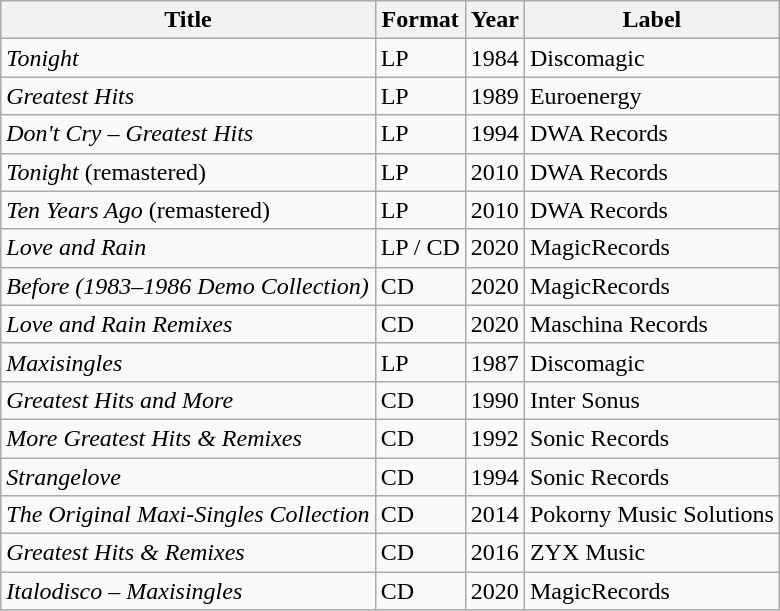<table class="wikitable sortable">
<tr>
<th>Title</th>
<th>Format</th>
<th>Year</th>
<th>Label</th>
</tr>
<tr>
<td><em>Tonight</em></td>
<td>LP</td>
<td>1984</td>
<td>Discomagic</td>
</tr>
<tr>
<td><em>Greatest Hits</em></td>
<td>LP</td>
<td>1989</td>
<td>Euroenergy</td>
</tr>
<tr>
<td><em>Don't Cry – Greatest Hits</em></td>
<td>LP</td>
<td>1994</td>
<td>DWA Records</td>
</tr>
<tr>
<td><em>Tonight</em> (remastered)</td>
<td>LP</td>
<td>2010</td>
<td>DWA Records</td>
</tr>
<tr>
<td><em>Ten Years Ago</em> (remastered)</td>
<td>LP</td>
<td>2010</td>
<td>DWA Records</td>
</tr>
<tr>
<td><em>Love and Rain</em></td>
<td>LP / CD</td>
<td>2020</td>
<td>MagicRecords</td>
</tr>
<tr>
<td><em>Before (1983–1986 Demo Collection)</em></td>
<td>CD</td>
<td>2020</td>
<td>MagicRecords</td>
</tr>
<tr>
<td><em>Love and Rain Remixes</em></td>
<td>CD</td>
<td>2020</td>
<td>Maschina Records</td>
</tr>
<tr>
<td><em>Maxisingles</em></td>
<td>LP</td>
<td>1987</td>
<td>Discomagic</td>
</tr>
<tr>
<td><em>Greatest Hits and More</em></td>
<td>CD</td>
<td>1990</td>
<td>Inter Sonus</td>
</tr>
<tr>
<td><em>More Greatest Hits & Remixes</em></td>
<td>CD</td>
<td>1992</td>
<td>Sonic Records</td>
</tr>
<tr>
<td><em>Strangelove</em></td>
<td>CD</td>
<td>1994</td>
<td>Sonic Records</td>
</tr>
<tr>
<td><em>The Original Maxi-Singles Collection</em></td>
<td>CD</td>
<td>2014</td>
<td>Pokorny Music Solutions</td>
</tr>
<tr>
<td><em>Greatest Hits & Remixes</em></td>
<td>CD</td>
<td>2016</td>
<td>ZYX Music</td>
</tr>
<tr>
<td><em>Italodisco – Maxisingles</em></td>
<td>CD</td>
<td>2020</td>
<td>MagicRecords</td>
</tr>
</table>
